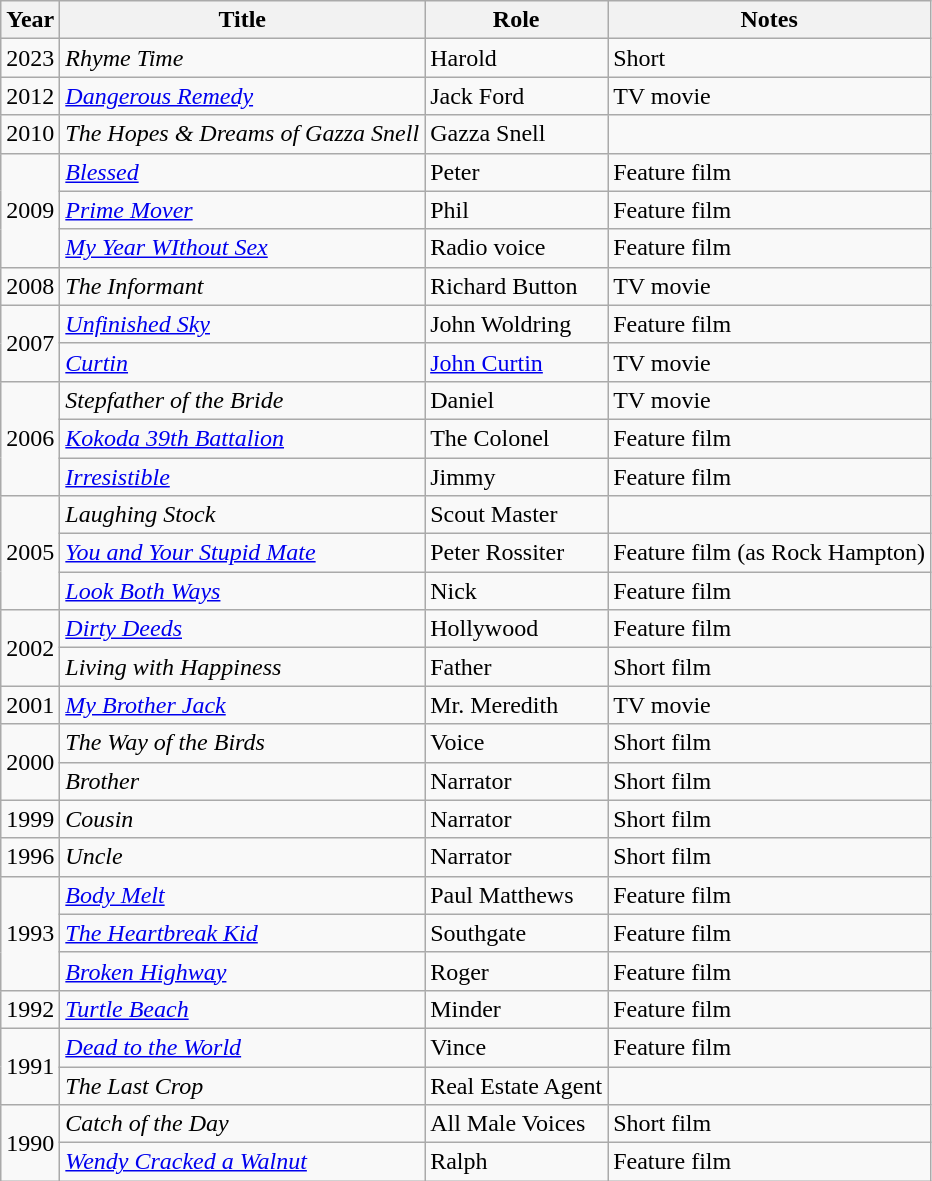<table class="wikitable">
<tr>
<th>Year</th>
<th>Title</th>
<th>Role</th>
<th>Notes</th>
</tr>
<tr>
<td>2023</td>
<td><em>Rhyme Time</em></td>
<td>Harold</td>
<td>Short</td>
</tr>
<tr>
<td>2012</td>
<td><em><a href='#'>Dangerous Remedy</a></em></td>
<td>Jack Ford</td>
<td>TV movie</td>
</tr>
<tr>
<td>2010</td>
<td><em>The Hopes & Dreams of Gazza Snell</em></td>
<td>Gazza Snell</td>
<td></td>
</tr>
<tr>
<td rowspan="3">2009</td>
<td><em><a href='#'>Blessed</a></em></td>
<td>Peter</td>
<td>Feature film</td>
</tr>
<tr>
<td><em><a href='#'>Prime Mover</a></em></td>
<td>Phil</td>
<td>Feature film</td>
</tr>
<tr>
<td><em><a href='#'>My Year WIthout Sex</a></em></td>
<td>Radio voice</td>
<td>Feature film</td>
</tr>
<tr>
<td>2008</td>
<td><em>The Informant</em></td>
<td>Richard Button</td>
<td>TV movie</td>
</tr>
<tr>
<td rowspan="2">2007</td>
<td><em><a href='#'>Unfinished Sky</a></em></td>
<td>John Woldring</td>
<td>Feature film</td>
</tr>
<tr>
<td><em><a href='#'>Curtin</a></em></td>
<td><a href='#'>John Curtin</a></td>
<td>TV movie</td>
</tr>
<tr>
<td rowspan="3">2006</td>
<td><em>Stepfather of the Bride</em></td>
<td>Daniel</td>
<td>TV movie</td>
</tr>
<tr>
<td><em><a href='#'>Kokoda 39th Battalion</a></em></td>
<td>The Colonel</td>
<td>Feature film</td>
</tr>
<tr>
<td><em><a href='#'>Irresistible</a></em></td>
<td>Jimmy</td>
<td>Feature film</td>
</tr>
<tr>
<td rowspan="3">2005</td>
<td><em>Laughing Stock</em></td>
<td>Scout Master</td>
<td></td>
</tr>
<tr>
<td><em><a href='#'>You and Your Stupid Mate</a></em></td>
<td>Peter Rossiter</td>
<td>Feature film (as Rock Hampton)</td>
</tr>
<tr>
<td><em><a href='#'>Look Both Ways</a></em></td>
<td>Nick</td>
<td>Feature film</td>
</tr>
<tr>
<td rowspan="2">2002</td>
<td><em><a href='#'>Dirty Deeds</a></em></td>
<td>Hollywood</td>
<td>Feature film</td>
</tr>
<tr>
<td><em>Living with Happiness</em></td>
<td>Father</td>
<td>Short film</td>
</tr>
<tr>
<td>2001</td>
<td><em><a href='#'>My Brother Jack</a></em></td>
<td>Mr. Meredith</td>
<td>TV movie</td>
</tr>
<tr>
<td rowspan="2">2000</td>
<td><em>The Way of the Birds</em></td>
<td>Voice</td>
<td>Short film</td>
</tr>
<tr>
<td><em>Brother</em></td>
<td>Narrator</td>
<td>Short film</td>
</tr>
<tr>
<td>1999</td>
<td><em>Cousin</em></td>
<td>Narrator</td>
<td>Short film</td>
</tr>
<tr>
<td>1996</td>
<td><em>Uncle</em></td>
<td>Narrator</td>
<td>Short film</td>
</tr>
<tr>
<td rowspan="3">1993</td>
<td><em><a href='#'>Body Melt</a></em></td>
<td>Paul Matthews</td>
<td>Feature film</td>
</tr>
<tr>
<td><em><a href='#'>The Heartbreak Kid</a></em></td>
<td>Southgate</td>
<td>Feature film</td>
</tr>
<tr>
<td><em><a href='#'>Broken Highway</a></em></td>
<td>Roger</td>
<td>Feature film</td>
</tr>
<tr>
<td>1992</td>
<td><em><a href='#'>Turtle Beach</a></em></td>
<td>Minder</td>
<td>Feature film</td>
</tr>
<tr>
<td rowspan="2">1991</td>
<td><em><a href='#'>Dead to the World</a></em></td>
<td>Vince</td>
<td>Feature film</td>
</tr>
<tr>
<td><em>The Last Crop</em></td>
<td>Real Estate Agent</td>
<td></td>
</tr>
<tr>
<td rowspan="2">1990</td>
<td><em>Catch of the Day</em></td>
<td>All Male Voices</td>
<td>Short film</td>
</tr>
<tr>
<td><em><a href='#'>Wendy Cracked a Walnut</a></em></td>
<td>Ralph</td>
<td>Feature film</td>
</tr>
</table>
